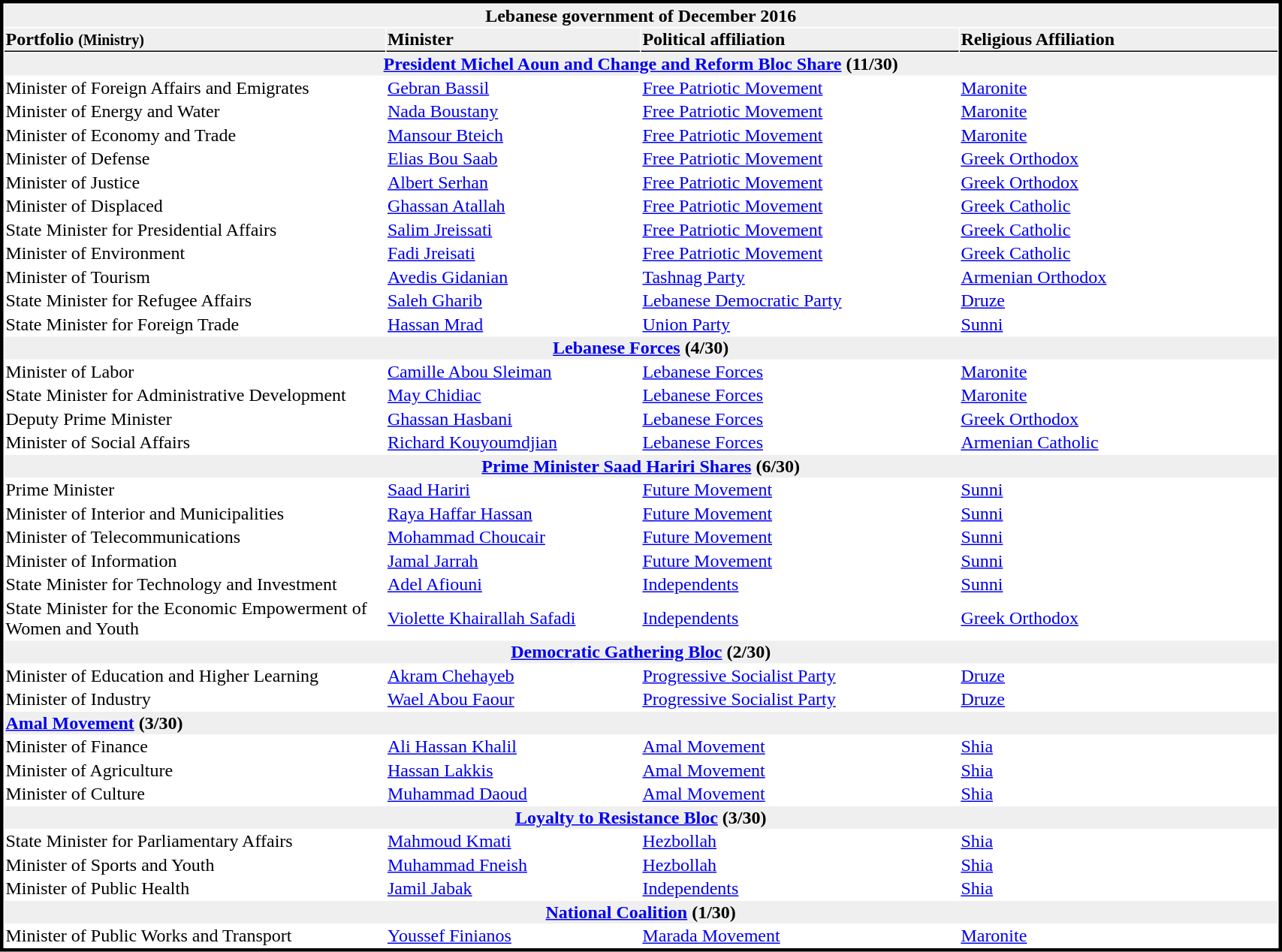<table width="90%" border="0" align="center" cellpadding=1 cellspacing=1 style="margin:2px; border:3px solid;">
<tr>
<td colspan=4 style="text-align:center; background:#efefef"><strong>Lebanese government of December 2016</strong></td>
</tr>
<tr>
<td td width="30%" style="border-bottom:1px solid; background:#efefef;"><strong>Portfolio <small>(Ministry)</small></strong></td>
<td td width="20%" style="border-bottom:1px solid; background:#efefef;"><strong>Minister</strong></td>
<td td width="25%" style="border-bottom:1px solid; background:#efefef;"><strong>Political affiliation</strong></td>
<td td width="25%" style="border-bottom:1px solid; background:#efefef;"><strong>Religious Affiliation</strong></td>
</tr>
<tr>
<td colspan="4" style="text-align:center;background:#efefef" clospan="4"><strong><a href='#'>President Michel Aoun and Change and Reform Bloc Share</a> (11/30)</strong></td>
</tr>
<tr>
<td>Minister of Foreign Affairs and Emigrates</td>
<td><a href='#'>Gebran Bassil</a></td>
<td> <a href='#'>Free Patriotic Movement</a></td>
<td><a href='#'>Maronite</a></td>
</tr>
<tr>
<td>Minister of Energy and Water</td>
<td><a href='#'>Nada Boustany</a></td>
<td> <a href='#'>Free Patriotic Movement</a></td>
<td><a href='#'>Maronite</a></td>
</tr>
<tr>
<td>Minister of Economy and Trade</td>
<td><a href='#'>Mansour Bteich</a></td>
<td> <a href='#'>Free Patriotic Movement</a></td>
<td><a href='#'>Maronite</a></td>
</tr>
<tr>
<td>Minister of Defense</td>
<td><a href='#'>Elias Bou Saab</a></td>
<td> <a href='#'>Free Patriotic Movement</a></td>
<td><a href='#'>Greek Orthodox</a></td>
</tr>
<tr>
<td>Minister of Justice</td>
<td><a href='#'>Albert Serhan</a></td>
<td> <a href='#'>Free Patriotic Movement</a></td>
<td><a href='#'>Greek Orthodox</a></td>
</tr>
<tr>
<td>Minister of Displaced</td>
<td><a href='#'>Ghassan Atallah</a></td>
<td> <a href='#'>Free Patriotic Movement</a></td>
<td><a href='#'>Greek Catholic</a></td>
</tr>
<tr>
<td>State Minister for Presidential Affairs</td>
<td><a href='#'>Salim Jreissati</a></td>
<td> <a href='#'>Free Patriotic Movement</a></td>
<td><a href='#'>Greek Catholic</a></td>
</tr>
<tr>
<td>Minister of Environment</td>
<td><a href='#'>Fadi Jreisati</a></td>
<td> <a href='#'>Free Patriotic Movement</a></td>
<td><a href='#'>Greek Catholic</a></td>
</tr>
<tr>
<td>Minister of Tourism</td>
<td><a href='#'>Avedis Gidanian</a></td>
<td> <a href='#'>Tashnag Party</a></td>
<td><a href='#'>Armenian Orthodox</a></td>
</tr>
<tr>
<td>State Minister for Refugee Affairs</td>
<td><a href='#'>Saleh Gharib</a></td>
<td> <a href='#'>Lebanese Democratic Party</a></td>
<td><a href='#'>Druze</a></td>
</tr>
<tr>
<td>State Minister for Foreign Trade</td>
<td><a href='#'>Hassan Mrad</a></td>
<td> <a href='#'>Union Party</a></td>
<td><a href='#'>Sunni</a></td>
</tr>
<tr>
<td colspan="4" style="text-align:center;background:#efefef" clopsan="4"><strong><a href='#'>Lebanese Forces</a> (4/30)</strong></td>
</tr>
<tr>
<td>Minister of Labor</td>
<td><a href='#'>Camille Abou Sleiman</a></td>
<td> <a href='#'>Lebanese Forces</a></td>
<td><a href='#'>Maronite</a></td>
</tr>
<tr>
<td>State Minister for Administrative Development</td>
<td><a href='#'>May Chidiac</a></td>
<td> <a href='#'>Lebanese Forces</a></td>
<td><a href='#'>Maronite</a></td>
</tr>
<tr>
<td>Deputy Prime Minister</td>
<td><a href='#'>Ghassan Hasbani</a></td>
<td> <a href='#'>Lebanese Forces</a></td>
<td><a href='#'>Greek Orthodox</a></td>
</tr>
<tr>
<td>Minister of Social Affairs</td>
<td><a href='#'>Richard Kouyoumdjian</a></td>
<td> <a href='#'>Lebanese Forces</a></td>
<td><a href='#'>Armenian Catholic</a></td>
</tr>
<tr>
<td colspan="4" style="text-align:center;background:#efefef" clospan="4"><strong><a href='#'>Prime Minister Saad Hariri Shares</a> (6/30)</strong></td>
</tr>
<tr>
<td>Prime Minister</td>
<td><a href='#'>Saad Hariri</a></td>
<td> <a href='#'>Future Movement</a></td>
<td><a href='#'>Sunni</a></td>
</tr>
<tr>
<td>Minister of Interior and Municipalities</td>
<td><a href='#'>Raya Haffar Hassan</a></td>
<td> <a href='#'>Future Movement</a></td>
<td><a href='#'>Sunni</a></td>
</tr>
<tr>
<td>Minister of Telecommunications</td>
<td><a href='#'>Mohammad Choucair</a></td>
<td> <a href='#'>Future Movement</a></td>
<td><a href='#'>Sunni</a></td>
</tr>
<tr>
<td>Minister of Information</td>
<td><a href='#'>Jamal Jarrah</a></td>
<td> <a href='#'>Future Movement</a></td>
<td><a href='#'>Sunni</a></td>
</tr>
<tr>
<td>State Minister for Technology and Investment</td>
<td><a href='#'>Adel Afiouni</a></td>
<td> <a href='#'>Independents</a></td>
<td><a href='#'>Sunni</a></td>
</tr>
<tr>
<td>State Minister for the Economic Empowerment of Women and Youth</td>
<td><a href='#'>Violette Khairallah Safadi</a></td>
<td> <a href='#'>Independents</a></td>
<td><a href='#'>Greek Orthodox</a></td>
</tr>
<tr>
<td colspan="4" style="text-align:center;background:#efefef" clospan="4"><strong><a href='#'>Democratic Gathering Bloc</a> (2/30)</strong></td>
</tr>
<tr>
<td>Minister of Education and Higher Learning</td>
<td><a href='#'>Akram Chehayeb</a></td>
<td> <a href='#'>Progressive Socialist Party</a></td>
<td><a href='#'>Druze</a></td>
</tr>
<tr>
<td>Minister of Industry</td>
<td><a href='#'>Wael Abou Faour</a></td>
<td> <a href='#'>Progressive Socialist Party</a></td>
<td><a href='#'>Druze</a></td>
</tr>
<tr>
<td colspan="4" style="text-align:centre;background:#efefef" clospan="4"><strong><a href='#'>Amal Movement</a> (3/30)</strong></td>
</tr>
<tr>
<td>Minister of Finance</td>
<td><a href='#'>Ali Hassan Khalil</a></td>
<td> <a href='#'>Amal Movement</a></td>
<td><a href='#'>Shia</a></td>
</tr>
<tr>
<td>Minister of Agriculture</td>
<td><a href='#'>Hassan Lakkis</a></td>
<td> <a href='#'>Amal Movement</a></td>
<td><a href='#'>Shia</a></td>
</tr>
<tr>
<td>Minister of Culture</td>
<td><a href='#'>Muhammad Daoud</a></td>
<td> <a href='#'>Amal Movement</a></td>
<td><a href='#'>Shia</a></td>
</tr>
<tr>
<td colspan="4" style="text-align:center;background:#efefef" clospan="4"><strong><a href='#'>Loyalty to Resistance Bloc</a> (3/30)</strong></td>
</tr>
<tr>
<td>State Minister for Parliamentary Affairs</td>
<td><a href='#'>Mahmoud Kmati</a></td>
<td> <a href='#'>Hezbollah</a></td>
<td><a href='#'>Shia</a></td>
</tr>
<tr>
<td>Minister of Sports and Youth</td>
<td><a href='#'>Muhammad Fneish</a></td>
<td> <a href='#'>Hezbollah</a></td>
<td><a href='#'>Shia</a></td>
</tr>
<tr>
<td>Minister of Public Health</td>
<td><a href='#'>Jamil Jabak</a></td>
<td> <a href='#'>Independents</a></td>
<td><a href='#'>Shia</a></td>
</tr>
<tr>
<td colspan="4" style="text-align:center;background:#efefef" clospan="4"><strong><a href='#'>National Coalition</a> (1/30)</strong></td>
</tr>
<tr>
<td>Minister of Public Works and Transport</td>
<td><a href='#'>Youssef Finianos</a></td>
<td> <a href='#'>Marada Movement</a></td>
<td><a href='#'>Maronite</a></td>
</tr>
</table>
